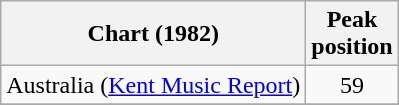<table class="wikitable">
<tr>
<th>Chart (1982)</th>
<th>Peak<br>position</th>
</tr>
<tr>
<td>Australia (<a href='#'>Kent Music Report</a>)</td>
<td align=center>59</td>
</tr>
<tr>
</tr>
</table>
